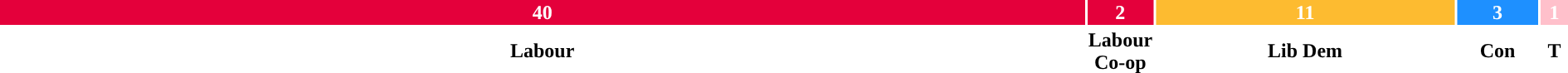<table style="width:100%; text-align:center;">
<tr style="color:white;">
<td style="background:#E4003B; width:70.18%;"><strong>40</strong></td>
<td style="background:#E4003B; width:3.51%"><strong>2</strong></td>
<td style="background:#FDBB30; width:19.30%;"><strong>11</strong></td>
<td style="background:dodgerblue; width:5.26%;"><strong>3</strong></td>
<td style="background:pink; width:1.75%;"><strong>1</strong></td>
</tr>
<tr>
<td><span><strong>Labour</strong></span></td>
<td><span><strong>Labour Co-op</strong></span></td>
<td><span><strong>Lib Dem</strong></span></td>
<td><span><strong>Con</strong></span></td>
<td><span><strong>T</strong></span></td>
</tr>
</table>
